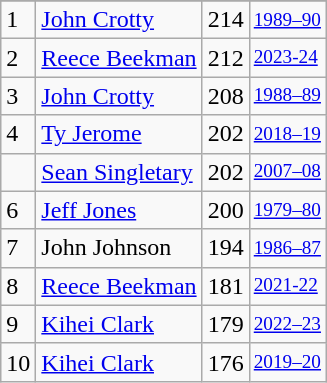<table class="wikitable">
<tr>
</tr>
<tr>
<td>1</td>
<td><a href='#'>John Crotty</a></td>
<td>214</td>
<td style="font-size:80%;"><a href='#'>1989–90</a></td>
</tr>
<tr>
<td>2</td>
<td><a href='#'>Reece Beekman</a></td>
<td>212</td>
<td style="font-size:80%;"><a href='#'>2023-24</a></td>
</tr>
<tr>
<td>3</td>
<td><a href='#'>John Crotty</a></td>
<td>208</td>
<td style="font-size:80%;"><a href='#'>1988–89</a></td>
</tr>
<tr>
<td>4</td>
<td><a href='#'>Ty Jerome</a></td>
<td>202</td>
<td style="font-size:80%;"><a href='#'>2018–19</a></td>
</tr>
<tr>
<td></td>
<td><a href='#'>Sean Singletary</a></td>
<td>202</td>
<td style="font-size:80%;"><a href='#'>2007–08</a></td>
</tr>
<tr>
<td>6</td>
<td><a href='#'>Jeff Jones</a></td>
<td>200</td>
<td style="font-size:80%;"><a href='#'>1979–80</a></td>
</tr>
<tr>
<td>7</td>
<td>John Johnson</td>
<td>194</td>
<td style="font-size:80%;"><a href='#'>1986–87</a></td>
</tr>
<tr>
<td>8</td>
<td><a href='#'>Reece Beekman</a></td>
<td>181</td>
<td style="font-size:80%;"><a href='#'>2021-22</a></td>
</tr>
<tr>
<td>9</td>
<td><a href='#'>Kihei Clark</a></td>
<td>179</td>
<td style="font-size:80%;"><a href='#'>2022–23</a></td>
</tr>
<tr>
<td>10</td>
<td><a href='#'>Kihei Clark</a></td>
<td>176</td>
<td style="font-size:80%;"><a href='#'>2019–20</a></td>
</tr>
</table>
